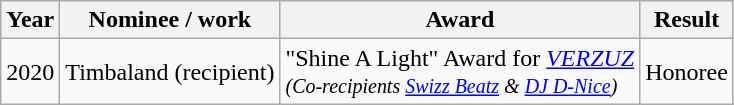<table class="wikitable">
<tr>
<th>Year</th>
<th>Nominee / work</th>
<th>Award</th>
<th>Result</th>
</tr>
<tr>
<td>2020</td>
<td>Timbaland (recipient)</td>
<td>"Shine A Light" Award for <em><a href='#'>VERZUZ</a></em><br><small><em>(Co-recipients <a href='#'>Swizz Beatz</a> & <a href='#'>DJ D-Nice</a>)</em></small></td>
<td>Honoree</td>
</tr>
</table>
